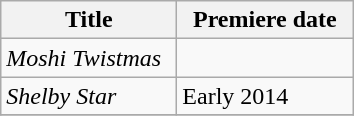<table class="wikitable sortable">
<tr>
<th width=110>Title</th>
<th width=110>Premiere date</th>
</tr>
<tr>
<td style="text-align:left;"><em>Moshi Twistmas</em></td>
<td></td>
</tr>
<tr>
<td style="text-align:left;"><em>Shelby Star</em></td>
<td>Early 2014</td>
</tr>
<tr>
</tr>
</table>
